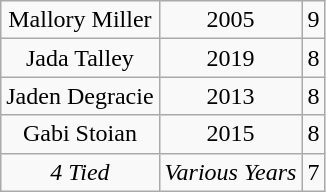<table class="wikitable" style="text-align: center;">
<tr>
<td>Mallory Miller</td>
<td>2005</td>
<td>9</td>
</tr>
<tr>
<td>Jada Talley</td>
<td>2019</td>
<td>8</td>
</tr>
<tr>
<td>Jaden Degracie</td>
<td>2013</td>
<td>8</td>
</tr>
<tr>
<td>Gabi Stoian</td>
<td>2015</td>
<td>8</td>
</tr>
<tr>
<td><em>4 Tied</em></td>
<td><em>Various Years</em></td>
<td>7</td>
</tr>
</table>
